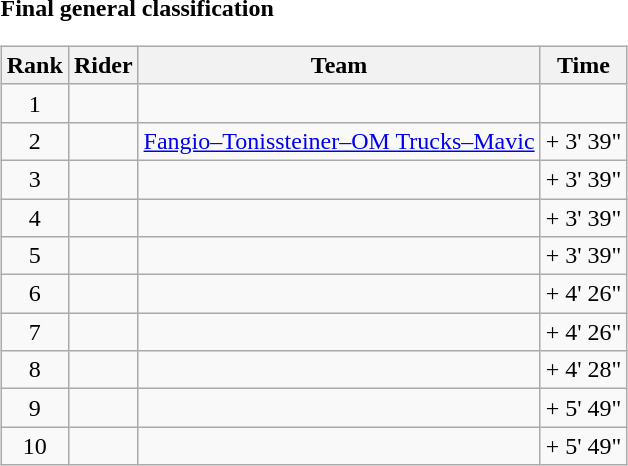<table>
<tr>
<td><strong>Final general classification</strong><br><table class="wikitable">
<tr>
<th scope="col">Rank</th>
<th scope="col">Rider</th>
<th scope="col">Team</th>
<th scope="col">Time</th>
</tr>
<tr>
<td style="text-align:center;">1</td>
<td></td>
<td></td>
<td style="text-align:right;"></td>
</tr>
<tr>
<td style="text-align:center;">2</td>
<td></td>
<td><a href='#'>Fangio–Tonissteiner–OM Trucks–Mavic</a></td>
<td style="text-align:right;">+ 3' 39"</td>
</tr>
<tr>
<td style="text-align:center;">3</td>
<td></td>
<td></td>
<td style="text-align:right;">+ 3' 39"</td>
</tr>
<tr>
<td style="text-align:center;">4</td>
<td></td>
<td></td>
<td style="text-align:right;">+ 3' 39"</td>
</tr>
<tr>
<td style="text-align:center;">5</td>
<td></td>
<td></td>
<td style="text-align:right;">+ 3' 39"</td>
</tr>
<tr>
<td style="text-align:center;">6</td>
<td></td>
<td></td>
<td style="text-align:right;">+ 4' 26"</td>
</tr>
<tr>
<td style="text-align:center;">7</td>
<td></td>
<td></td>
<td style="text-align:right;">+ 4' 26"</td>
</tr>
<tr>
<td style="text-align:center;">8</td>
<td></td>
<td></td>
<td style="text-align:right;">+ 4' 28"</td>
</tr>
<tr>
<td style="text-align:center;">9</td>
<td></td>
<td></td>
<td style="text-align:right;">+ 5' 49"</td>
</tr>
<tr>
<td style="text-align:center;">10</td>
<td></td>
<td></td>
<td style="text-align:right;">+ 5' 49"</td>
</tr>
</table>
</td>
</tr>
</table>
